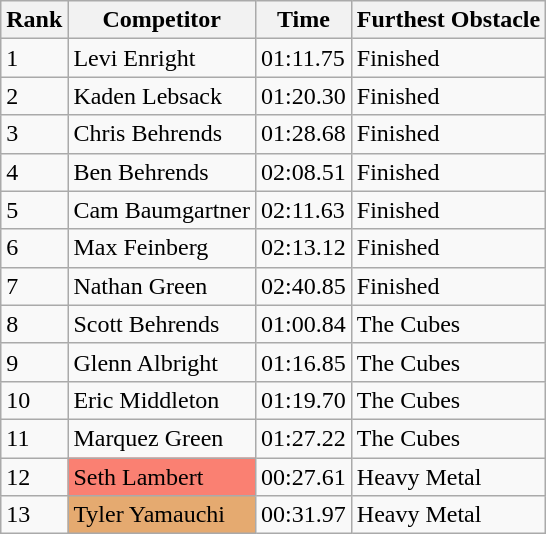<table class="wikitable sortable mw-collapsible">
<tr>
<th width="5">Rank</th>
<th>Competitor</th>
<th>Time</th>
<th>Furthest Obstacle</th>
</tr>
<tr>
<td>1</td>
<td>Levi Enright</td>
<td>01:11.75</td>
<td>Finished</td>
</tr>
<tr>
<td>2</td>
<td>Kaden Lebsack</td>
<td>01:20.30</td>
<td>Finished</td>
</tr>
<tr>
<td>3</td>
<td>Chris Behrends</td>
<td>01:28.68</td>
<td>Finished</td>
</tr>
<tr>
<td>4</td>
<td>Ben Behrends</td>
<td>02:08.51</td>
<td>Finished</td>
</tr>
<tr>
<td>5</td>
<td>Cam Baumgartner</td>
<td>02:11.63</td>
<td>Finished</td>
</tr>
<tr>
<td>6</td>
<td>Max Feinberg</td>
<td>02:13.12</td>
<td>Finished</td>
</tr>
<tr>
<td>7</td>
<td>Nathan Green</td>
<td>02:40.85</td>
<td>Finished</td>
</tr>
<tr>
<td>8</td>
<td>Scott Behrends</td>
<td>01:00.84</td>
<td>The Cubes</td>
</tr>
<tr>
<td>9</td>
<td>Glenn Albright</td>
<td>01:16.85</td>
<td>The Cubes</td>
</tr>
<tr>
<td>10</td>
<td>Eric Middleton</td>
<td>01:19.70</td>
<td>The Cubes</td>
</tr>
<tr>
<td>11</td>
<td>Marquez Green</td>
<td>01:27.22</td>
<td>The Cubes</td>
</tr>
<tr>
<td>12</td>
<td style="background-color:#FA8072">Seth Lambert</td>
<td>00:27.61</td>
<td>Heavy Metal</td>
</tr>
<tr>
<td>13</td>
<td style="background-color:#E5AA70">Tyler Yamauchi</td>
<td>00:31.97</td>
<td>Heavy Metal</td>
</tr>
</table>
